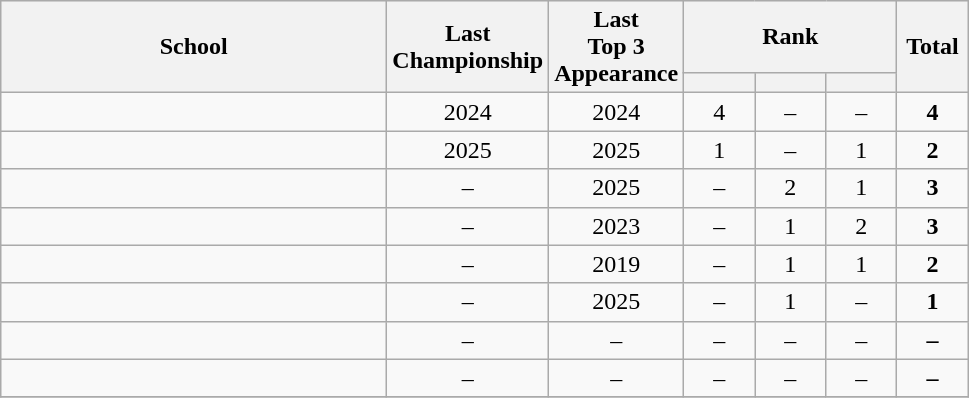<table class="wikitable" style="text align: center">
<tr bgcolor="#efefef">
<th rowspan=2 width=250px>School</th>
<th rowspan=2>Last<br>Championship</th>
<th rowspan=2>Last<br>Top 3<br>Appearance</th>
<th colspan=3>Rank</th>
<th rowspan=2 width=40px>Total</th>
</tr>
<tr>
<th width=40px></th>
<th width=40px></th>
<th width=40px></th>
</tr>
<tr>
<td></td>
<td align="center">2024</td>
<td align="center">2024</td>
<td align="center">4</td>
<td align="center">–</td>
<td align="center">–</td>
<td align="center"><strong>4</strong></td>
</tr>
<tr>
<td></td>
<td align="center">2025</td>
<td align="center">2025</td>
<td align="center">1</td>
<td align="center">–</td>
<td align="center">1</td>
<td align="center"><strong>2</strong></td>
</tr>
<tr>
<td></td>
<td align="center">–</td>
<td align="center">2025</td>
<td align="center">–</td>
<td align="center">2</td>
<td align="center">1</td>
<td align="center"><strong>3</strong></td>
</tr>
<tr>
<td></td>
<td align="center">–</td>
<td align="center">2023</td>
<td align="center">–</td>
<td align="center">1</td>
<td align="center">2</td>
<td align="center"><strong>3</strong></td>
</tr>
<tr>
<td></td>
<td align="center">–</td>
<td align="center">2019</td>
<td align="center">–</td>
<td align="center">1</td>
<td align="center">1</td>
<td align="center"><strong>2</strong></td>
</tr>
<tr>
<td></td>
<td align="center">–</td>
<td align="center">2025</td>
<td align="center">–</td>
<td align="center">1</td>
<td align="center">–</td>
<td align="center"><strong>1</strong></td>
</tr>
<tr>
<td></td>
<td align="center">–</td>
<td align="center">–</td>
<td align="center">–</td>
<td align="center">–</td>
<td align="center">–</td>
<td align="center"><strong>–</strong></td>
</tr>
<tr>
<td></td>
<td align="center">–</td>
<td align="center">–</td>
<td align="center">–</td>
<td align="center">–</td>
<td align="center">–</td>
<td align="center"><strong>–</strong></td>
</tr>
<tr>
</tr>
</table>
